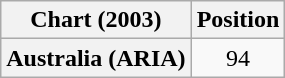<table class="wikitable plainrowheaders" style="text-align:center">
<tr>
<th scope="col">Chart (2003)</th>
<th scope="col">Position</th>
</tr>
<tr>
<th scope="row">Australia (ARIA)</th>
<td>94</td>
</tr>
</table>
